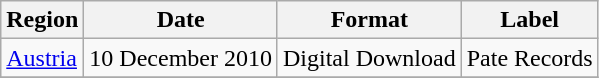<table class=wikitable>
<tr>
<th>Region</th>
<th>Date</th>
<th>Format</th>
<th>Label</th>
</tr>
<tr>
<td><a href='#'>Austria</a></td>
<td>10 December 2010</td>
<td>Digital Download</td>
<td>Pate Records</td>
</tr>
<tr>
</tr>
</table>
